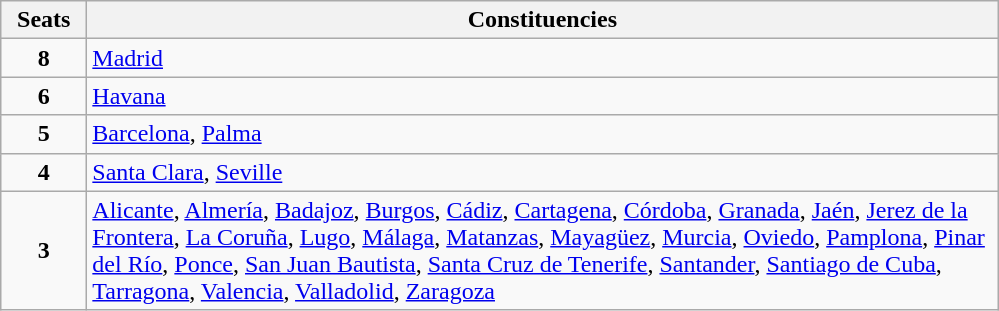<table class="wikitable" style="text-align:left;">
<tr>
<th width="50">Seats</th>
<th width="600">Constituencies</th>
</tr>
<tr>
<td align="center"><strong>8</strong></td>
<td><a href='#'>Madrid</a></td>
</tr>
<tr>
<td align="center"><strong>6</strong></td>
<td><a href='#'>Havana</a></td>
</tr>
<tr>
<td align="center"><strong>5</strong></td>
<td><a href='#'>Barcelona</a>, <a href='#'>Palma</a></td>
</tr>
<tr>
<td align="center"><strong>4</strong></td>
<td><a href='#'>Santa Clara</a>, <a href='#'>Seville</a></td>
</tr>
<tr>
<td align="center"><strong>3</strong></td>
<td><a href='#'>Alicante</a>, <a href='#'>Almería</a>, <a href='#'>Badajoz</a>, <a href='#'>Burgos</a>, <a href='#'>Cádiz</a>, <a href='#'>Cartagena</a>, <a href='#'>Córdoba</a>, <a href='#'>Granada</a>, <a href='#'>Jaén</a>, <a href='#'>Jerez de la Frontera</a>, <a href='#'>La Coruña</a>, <a href='#'>Lugo</a>, <a href='#'>Málaga</a>, <a href='#'>Matanzas</a>, <a href='#'>Mayagüez</a>, <a href='#'>Murcia</a>, <a href='#'>Oviedo</a>, <a href='#'>Pamplona</a>, <a href='#'>Pinar del Río</a>, <a href='#'>Ponce</a>, <a href='#'>San Juan Bautista</a>, <a href='#'>Santa Cruz de Tenerife</a>, <a href='#'>Santander</a>, <a href='#'>Santiago de Cuba</a>, <a href='#'>Tarragona</a>, <a href='#'>Valencia</a>, <a href='#'>Valladolid</a>, <a href='#'>Zaragoza</a></td>
</tr>
</table>
